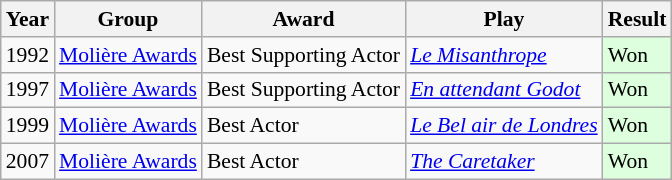<table style="font-size: 90%;" class="wikitable">
<tr>
<th>Year</th>
<th>Group</th>
<th>Award</th>
<th>Play</th>
<th>Result</th>
</tr>
<tr>
<td>1992</td>
<td><a href='#'>Molière Awards</a></td>
<td>Best Supporting Actor</td>
<td><em><a href='#'>Le Misanthrope</a></em></td>
<td style="background: #ddffdd">Won</td>
</tr>
<tr>
<td>1997</td>
<td><a href='#'>Molière Awards</a></td>
<td>Best Supporting Actor</td>
<td><em><a href='#'>En attendant Godot</a></em></td>
<td style="background: #ddffdd">Won</td>
</tr>
<tr>
<td>1999</td>
<td><a href='#'>Molière Awards</a></td>
<td>Best Actor</td>
<td><em><a href='#'>Le Bel air de Londres</a></em></td>
<td style="background: #ddffdd">Won</td>
</tr>
<tr>
<td>2007</td>
<td><a href='#'>Molière Awards</a></td>
<td>Best Actor</td>
<td><em><a href='#'>The Caretaker</a></em></td>
<td style="background: #ddffdd">Won</td>
</tr>
</table>
